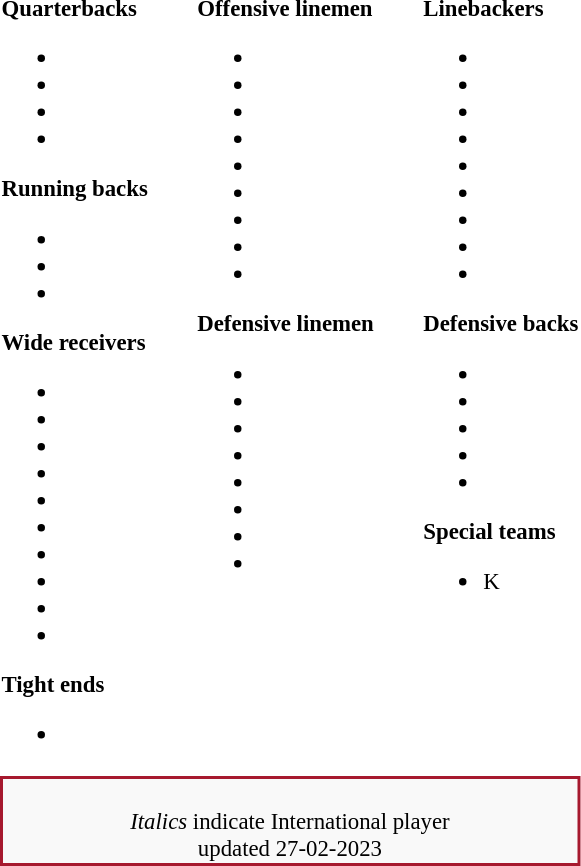<table class="toccolours" style="text-align: left;">
<tr>
<td style="font-size: 95%;vertical-align:top;"><strong>Quarterbacks</strong><br><ul><li></li><li></li><li></li><li></li></ul><strong>Running backs</strong><ul><li></li><li></li><li></li></ul><strong>Wide receivers</strong><ul><li></li><li></li><li></li><li></li><li></li><li></li><li></li><li></li><li></li><li></li></ul><strong>Tight ends</strong><ul><li></li></ul></td>
<td style="width: 25px;"></td>
<td style="font-size: 95%;vertical-align:top;"><strong>Offensive linemen</strong><br><ul><li></li><li></li><li></li><li></li><li></li><li></li><li></li><li></li><li></li></ul><strong>Defensive linemen</strong><ul><li></li><li></li><li></li><li></li><li></li><li></li><li></li><li></li></ul></td>
<td style="width: 25px;"></td>
<td style="font-size: 95%;vertical-align:top;"><strong>Linebackers </strong><br><ul><li></li><li></li><li></li><li></li><li></li><li></li><li></li><li></li><li></li></ul><strong>Defensive backs</strong><ul><li></li><li></li><li></li><li></li><li></li></ul><strong>Special teams</strong><ul><li> K</li></ul></td>
</tr>
<tr>
<td style="text-align:center;font-size: 95%;background:#F9F9F9;border:2px solid #A6192E" colspan="10"><br><em>Italics</em> indicate International player<br><span></span> updated 27-02-2023</td>
</tr>
<tr>
</tr>
</table>
